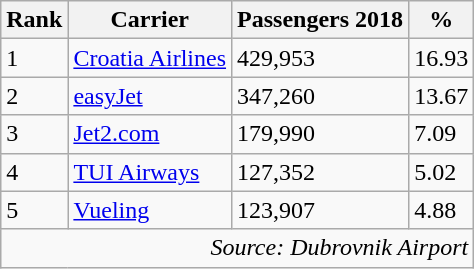<table class="wikitable sortable">
<tr>
<th>Rank</th>
<th>Carrier</th>
<th>Passengers 2018</th>
<th>%</th>
</tr>
<tr>
<td>1</td>
<td> <a href='#'>Croatia Airlines</a></td>
<td>429,953</td>
<td>16.93</td>
</tr>
<tr>
<td>2</td>
<td> <a href='#'>easyJet</a></td>
<td>347,260</td>
<td>13.67</td>
</tr>
<tr>
<td>3</td>
<td> <a href='#'>Jet2.com</a></td>
<td>179,990</td>
<td>7.09</td>
</tr>
<tr>
<td>4</td>
<td> <a href='#'>TUI Airways</a></td>
<td>127,352</td>
<td>5.02</td>
</tr>
<tr>
<td>5</td>
<td> <a href='#'>Vueling</a></td>
<td>123,907</td>
<td>4.88</td>
</tr>
<tr>
<td colspan="5" style="text-align:right;"><em>Source: Dubrovnik Airport</em></td>
</tr>
</table>
